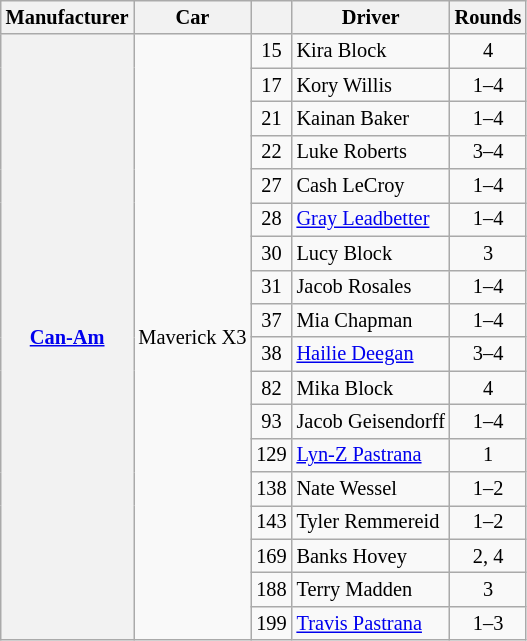<table class="wikitable" style="font-size:85%;">
<tr>
<th>Manufacturer</th>
<th>Car</th>
<th></th>
<th>Driver</th>
<th>Rounds</th>
</tr>
<tr>
<th rowspan="18"><a href='#'>Can-Am</a></th>
<td rowspan="18">Maverick X3</td>
<td align="center">15</td>
<td> Kira Block</td>
<td align="center">4</td>
</tr>
<tr>
<td align="center">17</td>
<td> Kory Willis</td>
<td align="center">1–4</td>
</tr>
<tr>
<td align="center">21</td>
<td> Kainan Baker</td>
<td align="center">1–4</td>
</tr>
<tr>
<td align="center">22</td>
<td> Luke Roberts</td>
<td align="center">3–4</td>
</tr>
<tr>
<td align="center">27</td>
<td> Cash LeCroy</td>
<td align="center">1–4</td>
</tr>
<tr>
<td align="center">28</td>
<td> <a href='#'>Gray Leadbetter</a></td>
<td align="center">1–4</td>
</tr>
<tr>
<td align="center">30</td>
<td> Lucy Block</td>
<td align="center">3</td>
</tr>
<tr>
<td align="center">31</td>
<td> Jacob Rosales</td>
<td align="center">1–4</td>
</tr>
<tr>
<td align="center">37</td>
<td> Mia Chapman</td>
<td align="center">1–4</td>
</tr>
<tr>
<td align="center">38</td>
<td> <a href='#'>Hailie Deegan</a></td>
<td align="center">3–4</td>
</tr>
<tr>
<td align="center">82</td>
<td> Mika Block</td>
<td align="center">4</td>
</tr>
<tr>
<td align="center">93</td>
<td> Jacob Geisendorff</td>
<td align="center">1–4</td>
</tr>
<tr>
<td align="center">129</td>
<td> <a href='#'>Lyn-Z Pastrana</a></td>
<td align="center">1</td>
</tr>
<tr>
<td align="center">138</td>
<td> Nate Wessel</td>
<td align="center">1–2</td>
</tr>
<tr>
<td align="center">143</td>
<td> Tyler Remmereid</td>
<td align="center">1–2</td>
</tr>
<tr>
<td align="center">169</td>
<td> Banks Hovey</td>
<td align="center">2, 4</td>
</tr>
<tr>
<td align="center">188</td>
<td> Terry Madden</td>
<td align="center">3</td>
</tr>
<tr>
<td align="center">199</td>
<td> <a href='#'>Travis Pastrana</a></td>
<td align="center">1–3</td>
</tr>
</table>
